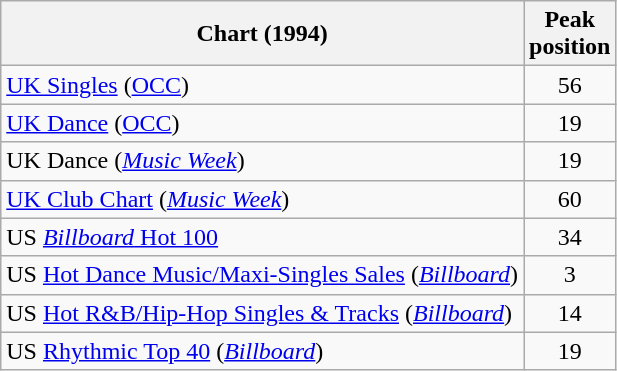<table class="wikitable sortable">
<tr>
<th align="left">Chart (1994)</th>
<th align="center">Peak<br>position</th>
</tr>
<tr>
<td align="left"><a href='#'>UK Singles</a> (<a href='#'>OCC</a>)</td>
<td align="center">56</td>
</tr>
<tr>
<td align="left"><a href='#'>UK Dance</a> (<a href='#'>OCC</a>)</td>
<td align="center">19</td>
</tr>
<tr>
<td align="left">UK Dance (<em><a href='#'>Music Week</a></em>)</td>
<td align="center">19</td>
</tr>
<tr>
<td align="left"><a href='#'>UK Club Chart</a> (<em><a href='#'>Music Week</a></em>)</td>
<td align="center">60</td>
</tr>
<tr>
<td align="left">US <a href='#'><em>Billboard</em> Hot 100</a></td>
<td align="center">34</td>
</tr>
<tr>
<td align="left">US <a href='#'>Hot Dance Music/Maxi-Singles Sales</a> (<em><a href='#'>Billboard</a></em>)</td>
<td align="center">3</td>
</tr>
<tr>
<td align="left">US <a href='#'>Hot R&B/Hip-Hop Singles & Tracks</a> (<em><a href='#'>Billboard</a></em>)</td>
<td align="center">14</td>
</tr>
<tr>
<td align="left">US <a href='#'>Rhythmic Top 40</a> (<em><a href='#'>Billboard</a></em>)</td>
<td align="center">19</td>
</tr>
</table>
